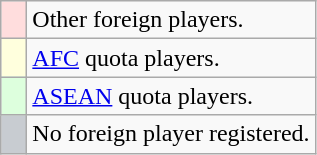<table class="wikitable">
<tr>
<td style="width:10px; background:#ffdddd;"></td>
<td>Other foreign players.</td>
</tr>
<tr>
<td style="width:10px; background:#ffffdd;"></td>
<td><a href='#'>AFC</a> quota players.</td>
</tr>
<tr>
<td style="width:10px; background:#ddffdd;"></td>
<td><a href='#'>ASEAN</a> quota players.</td>
</tr>
<tr>
<td style="width:10px; background:#c8ccd1;"></td>
<td>No foreign player registered.</td>
</tr>
</table>
